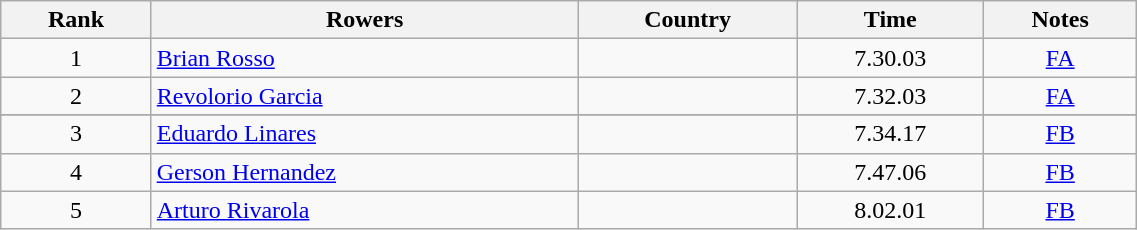<table class="wikitable" width=60% style="text-align:center">
<tr>
<th>Rank</th>
<th>Rowers</th>
<th>Country</th>
<th>Time</th>
<th>Notes</th>
</tr>
<tr>
<td>1</td>
<td align=left><a href='#'>Brian Rosso</a></td>
<td align=left></td>
<td>7.30.03</td>
<td><a href='#'>FA</a></td>
</tr>
<tr>
<td>2</td>
<td align=left><a href='#'>Revolorio Garcia</a></td>
<td align=left></td>
<td>7.32.03</td>
<td><a href='#'>FA</a></td>
</tr>
<tr>
</tr>
<tr>
<td>3</td>
<td align=left><a href='#'>Eduardo Linares</a></td>
<td align=left></td>
<td>7.34.17</td>
<td><a href='#'>FB</a></td>
</tr>
<tr>
<td>4</td>
<td align=left><a href='#'>Gerson Hernandez</a></td>
<td align=left></td>
<td>7.47.06</td>
<td><a href='#'>FB</a></td>
</tr>
<tr>
<td>5</td>
<td align=left><a href='#'>Arturo Rivarola</a></td>
<td align=left></td>
<td>8.02.01</td>
<td><a href='#'>FB</a></td>
</tr>
</table>
